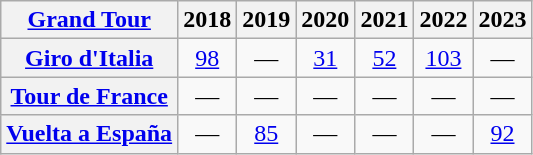<table class="wikitable plainrowheaders">
<tr>
<th scope="col"><a href='#'>Grand Tour</a></th>
<th scope="col">2018</th>
<th scope="col">2019</th>
<th scope="col">2020</th>
<th scope="col">2021</th>
<th scope="col">2022</th>
<th scope="col">2023</th>
</tr>
<tr style="text-align:center;">
<th scope="row"> <a href='#'>Giro d'Italia</a></th>
<td><a href='#'>98</a></td>
<td>—</td>
<td><a href='#'>31</a></td>
<td><a href='#'>52</a></td>
<td><a href='#'>103</a></td>
<td>—</td>
</tr>
<tr style="text-align:center;">
<th scope="row"> <a href='#'>Tour de France</a></th>
<td>—</td>
<td>—</td>
<td>—</td>
<td>—</td>
<td>—</td>
<td>—</td>
</tr>
<tr style="text-align:center;">
<th scope="row"> <a href='#'>Vuelta a España</a></th>
<td>—</td>
<td><a href='#'>85</a></td>
<td>—</td>
<td>—</td>
<td>—</td>
<td><a href='#'>92</a></td>
</tr>
</table>
